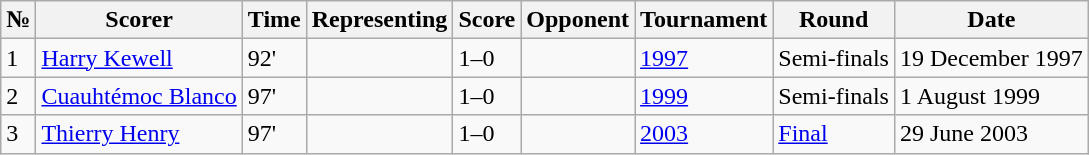<table class="wikitable">
<tr>
<th>№</th>
<th>Scorer</th>
<th>Time</th>
<th>Representing</th>
<th>Score</th>
<th>Opponent</th>
<th>Tournament</th>
<th>Round</th>
<th>Date</th>
</tr>
<tr>
<td>1</td>
<td><a href='#'>Harry Kewell</a></td>
<td>92'</td>
<td></td>
<td>1–0</td>
<td></td>
<td><a href='#'>1997</a></td>
<td>Semi-finals</td>
<td>19 December 1997</td>
</tr>
<tr>
<td>2</td>
<td><a href='#'>Cuauhtémoc Blanco</a></td>
<td>97'</td>
<td></td>
<td>1–0</td>
<td></td>
<td><a href='#'>1999</a></td>
<td>Semi-finals</td>
<td>1 August 1999</td>
</tr>
<tr>
<td>3</td>
<td><a href='#'>Thierry Henry</a></td>
<td>97'</td>
<td></td>
<td>1–0</td>
<td></td>
<td><a href='#'>2003</a></td>
<td><a href='#'>Final</a></td>
<td>29 June 2003</td>
</tr>
</table>
